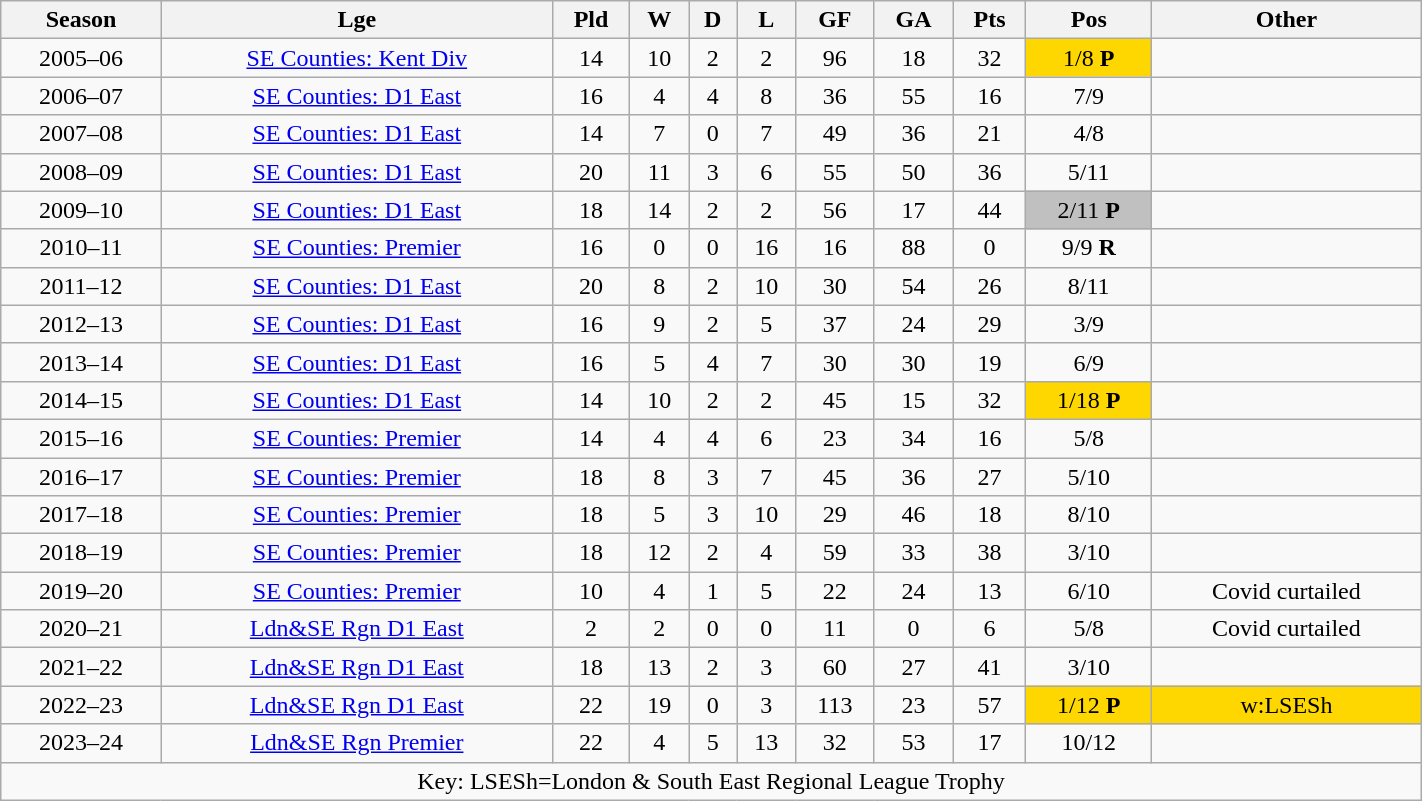<table class="wikitable" style="width:75%; align:center; text-align:center">
<tr>
<th>Season</th>
<th>Lge</th>
<th>Pld</th>
<th>W</th>
<th>D</th>
<th>L</th>
<th>GF</th>
<th>GA</th>
<th>Pts</th>
<th>Pos</th>
<th>Other</th>
</tr>
<tr>
<td>2005–06</td>
<td><a href='#'>SE Counties: Kent Div</a></td>
<td>14</td>
<td>10</td>
<td>2</td>
<td>2</td>
<td>96</td>
<td>18</td>
<td>32</td>
<td bgcolor=gold>1/8 <strong>P</strong></td>
<td></td>
</tr>
<tr>
<td>2006–07</td>
<td><a href='#'>SE Counties: D1 East</a></td>
<td>16</td>
<td>4</td>
<td>4</td>
<td>8</td>
<td>36</td>
<td>55</td>
<td>16</td>
<td>7/9</td>
<td></td>
</tr>
<tr>
<td>2007–08</td>
<td><a href='#'>SE Counties: D1 East</a></td>
<td>14</td>
<td>7</td>
<td>0</td>
<td>7</td>
<td>49</td>
<td>36</td>
<td>21</td>
<td>4/8</td>
<td></td>
</tr>
<tr>
<td>2008–09</td>
<td><a href='#'>SE Counties: D1 East</a></td>
<td>20</td>
<td>11</td>
<td>3</td>
<td>6</td>
<td>55</td>
<td>50</td>
<td>36</td>
<td>5/11</td>
<td></td>
</tr>
<tr>
<td>2009–10</td>
<td><a href='#'>SE Counties: D1 East</a></td>
<td>18</td>
<td>14</td>
<td>2</td>
<td>2</td>
<td>56</td>
<td>17</td>
<td>44</td>
<td bgcolor=silver>2/11 <strong>P</strong></td>
<td></td>
</tr>
<tr>
<td>2010–11</td>
<td><a href='#'>SE Counties: Premier</a></td>
<td>16</td>
<td>0</td>
<td>0</td>
<td>16</td>
<td>16</td>
<td>88</td>
<td>0</td>
<td>9/9  <strong>R</strong></td>
<td></td>
</tr>
<tr>
<td>2011–12</td>
<td><a href='#'>SE Counties: D1 East</a></td>
<td>20</td>
<td>8</td>
<td>2</td>
<td>10</td>
<td>30</td>
<td>54</td>
<td>26</td>
<td>8/11</td>
<td></td>
</tr>
<tr>
<td>2012–13</td>
<td><a href='#'>SE Counties: D1 East</a></td>
<td>16</td>
<td>9</td>
<td>2</td>
<td>5</td>
<td>37</td>
<td>24</td>
<td>29</td>
<td>3/9</td>
<td></td>
</tr>
<tr>
<td>2013–14</td>
<td><a href='#'>SE Counties: D1 East</a></td>
<td>16</td>
<td>5</td>
<td>4</td>
<td>7</td>
<td>30</td>
<td>30</td>
<td>19</td>
<td>6/9</td>
<td></td>
</tr>
<tr>
<td>2014–15</td>
<td><a href='#'>SE Counties: D1 East</a></td>
<td>14</td>
<td>10</td>
<td>2</td>
<td>2</td>
<td>45</td>
<td>15</td>
<td>32</td>
<td bgcolor=gold>1/18 <strong>P</strong></td>
<td></td>
</tr>
<tr>
<td>2015–16</td>
<td><a href='#'>SE Counties: Premier</a></td>
<td>14</td>
<td>4</td>
<td>4</td>
<td>6</td>
<td>23</td>
<td>34</td>
<td>16</td>
<td>5/8</td>
<td></td>
</tr>
<tr>
<td>2016–17</td>
<td><a href='#'>SE Counties: Premier</a></td>
<td>18</td>
<td>8</td>
<td>3</td>
<td>7</td>
<td>45</td>
<td>36</td>
<td>27</td>
<td>5/10</td>
<td></td>
</tr>
<tr>
<td>2017–18</td>
<td><a href='#'>SE Counties: Premier</a></td>
<td>18</td>
<td>5</td>
<td>3</td>
<td>10</td>
<td>29</td>
<td>46</td>
<td>18</td>
<td>8/10</td>
<td></td>
</tr>
<tr>
<td>2018–19</td>
<td><a href='#'>SE Counties: Premier</a></td>
<td>18</td>
<td>12</td>
<td>2</td>
<td>4</td>
<td>59</td>
<td>33</td>
<td>38</td>
<td>3/10</td>
<td></td>
</tr>
<tr>
<td>2019–20</td>
<td><a href='#'>SE Counties: Premier</a></td>
<td>10</td>
<td>4</td>
<td>1</td>
<td>5</td>
<td>22</td>
<td>24</td>
<td>13</td>
<td>6/10</td>
<td>Covid curtailed</td>
</tr>
<tr>
<td>2020–21</td>
<td><a href='#'>Ldn&SE Rgn D1 East</a></td>
<td>2</td>
<td>2</td>
<td>0</td>
<td>0</td>
<td>11</td>
<td>0</td>
<td>6</td>
<td>5/8</td>
<td>Covid curtailed</td>
</tr>
<tr>
<td>2021–22</td>
<td><a href='#'>Ldn&SE Rgn D1 East</a></td>
<td>18</td>
<td>13</td>
<td>2</td>
<td>3</td>
<td>60</td>
<td>27</td>
<td>41</td>
<td>3/10</td>
<td></td>
</tr>
<tr>
<td>2022–23</td>
<td><a href='#'>Ldn&SE Rgn D1 East</a></td>
<td>22</td>
<td>19</td>
<td>0</td>
<td>3</td>
<td>113</td>
<td>23</td>
<td>57</td>
<td bgcolor=gold>1/12 <strong>P</strong></td>
<td bgcolor=gold>w:LSESh</td>
</tr>
<tr>
<td>2023–24</td>
<td><a href='#'>Ldn&SE Rgn Premier</a></td>
<td>22</td>
<td>4</td>
<td>5</td>
<td>13</td>
<td>32</td>
<td>53</td>
<td>17</td>
<td>10/12</td>
<td></td>
</tr>
<tr>
<td colspan="11">Key: LSESh=London & South East Regional League Trophy</td>
</tr>
</table>
